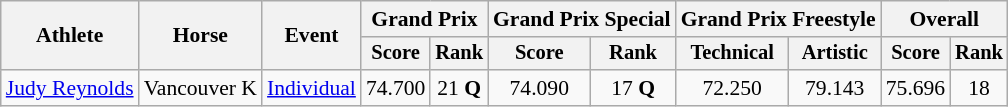<table class=wikitable style="font-size:90%">
<tr>
<th rowspan="2">Athlete</th>
<th rowspan="2">Horse</th>
<th rowspan="2">Event</th>
<th colspan="2">Grand Prix</th>
<th colspan="2">Grand Prix Special</th>
<th colspan="2">Grand Prix Freestyle</th>
<th colspan="2">Overall</th>
</tr>
<tr style="font-size:95%">
<th>Score</th>
<th>Rank</th>
<th>Score</th>
<th>Rank</th>
<th>Technical</th>
<th>Artistic</th>
<th>Score</th>
<th>Rank</th>
</tr>
<tr align=center>
<td align=left><a href='#'>Judy Reynolds</a></td>
<td align=left>Vancouver K</td>
<td align=left><a href='#'>Individual</a></td>
<td>74.700</td>
<td>21 <strong>Q</strong></td>
<td>74.090</td>
<td>17 <strong>Q</strong></td>
<td>72.250</td>
<td>79.143</td>
<td>75.696</td>
<td>18</td>
</tr>
</table>
